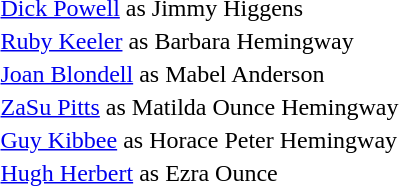<table>
<tr>
<th></th>
<th></th>
</tr>
<tr>
<td></td>
<td><a href='#'>Dick Powell</a> as Jimmy Higgens</td>
</tr>
<tr>
<td></td>
<td><a href='#'>Ruby Keeler</a> as Barbara Hemingway</td>
</tr>
<tr>
<td></td>
<td><a href='#'>Joan Blondell</a> as Mabel Anderson</td>
</tr>
<tr>
<td></td>
<td><a href='#'>ZaSu Pitts</a> as Matilda Ounce Hemingway</td>
</tr>
<tr>
<td></td>
<td><a href='#'>Guy Kibbee</a> as Horace Peter Hemingway</td>
</tr>
<tr>
<td></td>
<td><a href='#'>Hugh Herbert</a> as Ezra Ounce</td>
</tr>
</table>
